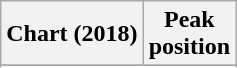<table class="wikitable sortable plainrowheaders">
<tr>
<th>Chart (2018)</th>
<th>Peak<br>position</th>
</tr>
<tr>
</tr>
<tr>
</tr>
<tr>
</tr>
<tr>
</tr>
<tr>
</tr>
</table>
